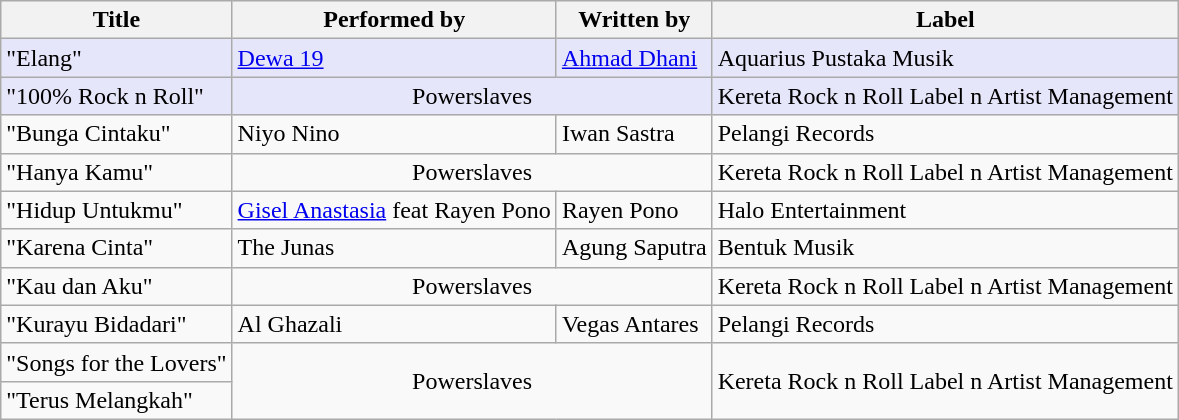<table class="wikitable">
<tr>
<th>Title</th>
<th>Performed by</th>
<th>Written by</th>
<th>Label</th>
</tr>
<tr style="background-color:#E6E6FA; color:black;">
<td>"Elang"</td>
<td><a href='#'>Dewa 19</a></td>
<td><a href='#'>Ahmad Dhani</a></td>
<td>Aquarius Pustaka Musik</td>
</tr>
<tr style="background-color:#E6E6FA; color:black;">
<td>"100% Rock n Roll"</td>
<td colspan=2 align=center>Powerslaves</td>
<td>Kereta Rock n Roll Label n Artist Management</td>
</tr>
<tr>
<td>"Bunga Cintaku"</td>
<td>Niyo Nino</td>
<td>Iwan Sastra</td>
<td>Pelangi Records</td>
</tr>
<tr>
<td>"Hanya Kamu"</td>
<td colspan=2 align=center>Powerslaves</td>
<td>Kereta Rock n Roll Label n Artist Management</td>
</tr>
<tr>
<td>"Hidup Untukmu"</td>
<td><a href='#'>Gisel Anastasia</a> feat Rayen Pono</td>
<td>Rayen Pono</td>
<td>Halo Entertainment</td>
</tr>
<tr>
<td>"Karena Cinta"</td>
<td>The Junas</td>
<td>Agung Saputra</td>
<td>Bentuk Musik</td>
</tr>
<tr>
<td>"Kau dan Aku"</td>
<td colspan=2 align=center>Powerslaves</td>
<td>Kereta Rock n Roll Label n Artist Management</td>
</tr>
<tr>
<td>"Kurayu Bidadari"</td>
<td>Al Ghazali</td>
<td>Vegas Antares</td>
<td>Pelangi Records</td>
</tr>
<tr>
<td>"Songs for the Lovers"</td>
<td colspan=2 align=center rowspan=2>Powerslaves</td>
<td rowspan=2>Kereta Rock n Roll Label n Artist Management</td>
</tr>
<tr>
<td>"Terus Melangkah"</td>
</tr>
</table>
